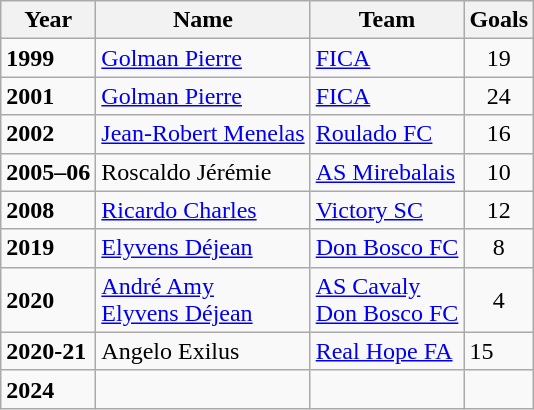<table class="wikitable">
<tr>
<th>Year</th>
<th>Name</th>
<th>Team</th>
<th>Goals</th>
</tr>
<tr>
<td><strong>1999</strong></td>
<td> <a href='#'>Golman Pierre</a></td>
<td><a href='#'>FICA</a></td>
<td align=center>19</td>
</tr>
<tr>
<td><strong>2001</strong></td>
<td> <a href='#'>Golman Pierre</a></td>
<td><a href='#'>FICA</a></td>
<td align=center>24</td>
</tr>
<tr>
<td><strong>2002</strong></td>
<td> <a href='#'>Jean-Robert Menelas</a></td>
<td><a href='#'>Roulado FC</a></td>
<td align=center>16</td>
</tr>
<tr>
<td><strong>2005–06</strong></td>
<td> Roscaldo Jérémie</td>
<td><a href='#'>AS Mirebalais</a></td>
<td align=center>10</td>
</tr>
<tr>
<td><strong>2008</strong></td>
<td> <a href='#'>Ricardo Charles</a></td>
<td><a href='#'>Victory SC</a></td>
<td align=center>12</td>
</tr>
<tr>
<td><strong>2019</strong></td>
<td> <a href='#'>Elyvens Déjean</a></td>
<td><a href='#'>Don Bosco FC</a></td>
<td align=center>8</td>
</tr>
<tr>
<td><strong>2020</strong></td>
<td> <a href='#'>André Amy</a> <br>  <a href='#'>Elyvens Déjean</a></td>
<td><a href='#'>AS Cavaly</a> <br> <a href='#'>Don Bosco FC</a></td>
<td align=center>4</td>
</tr>
<tr>
<td><strong>2020-21</strong></td>
<td> Angelo Exilus</td>
<td><a href='#'>Real Hope FA</a></td>
<td>15</td>
</tr>
<tr>
<td><strong>2024</strong></td>
<td></td>
<td></td>
<td></td>
</tr>
</table>
